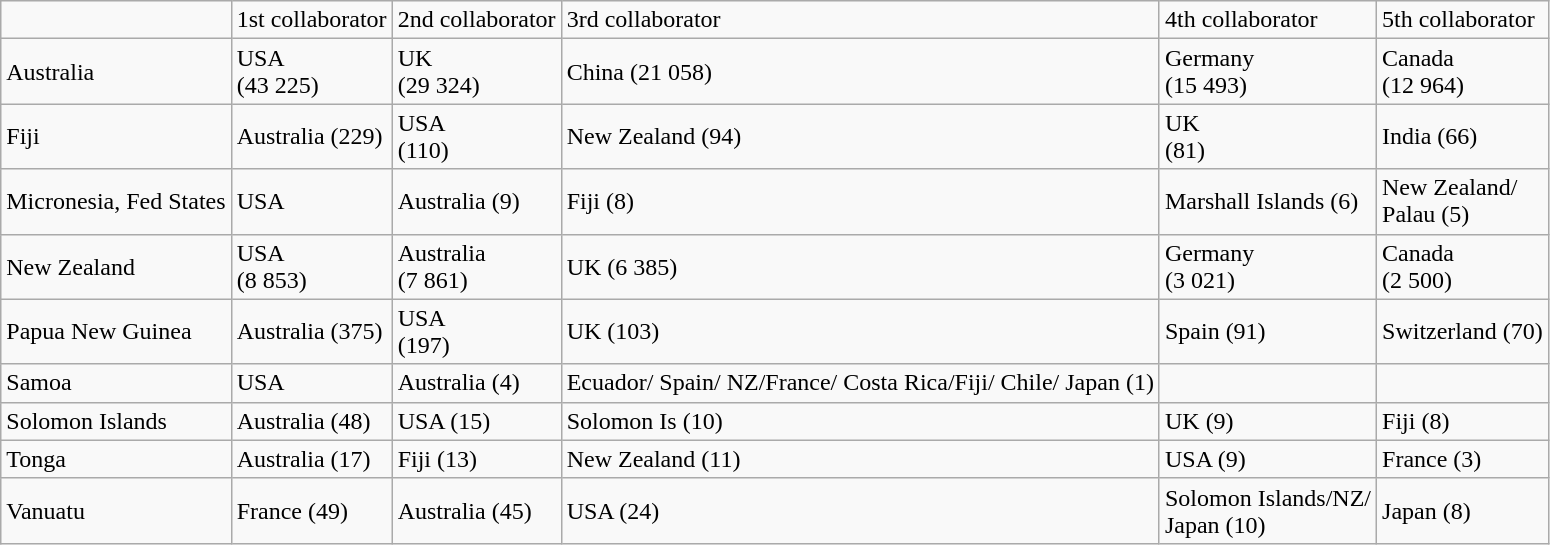<table class="wikitable">
<tr>
<td></td>
<td>1st collaborator</td>
<td>2nd collaborator</td>
<td>3rd collaborator</td>
<td>4th collaborator</td>
<td>5th collaborator</td>
</tr>
<tr>
<td>Australia</td>
<td>USA<br>(43  225)</td>
<td>UK<br>(29  324)</td>
<td>China (21  058)</td>
<td>Germany<br>(15  493)</td>
<td>Canada<br>(12  964)</td>
</tr>
<tr>
<td>Fiji</td>
<td>Australia  (229)</td>
<td>USA<br>(110)</td>
<td>New  Zealand (94)</td>
<td>UK<br>(81)</td>
<td>India  (66)</td>
</tr>
<tr>
<td>Micronesia, Fed States</td>
<td>USA<br></td>
<td>Australia  (9)</td>
<td>Fiji (8)</td>
<td>Marshall Islands (6)</td>
<td>New Zealand/<br>Palau (5)</td>
</tr>
<tr>
<td>New Zealand</td>
<td>USA<br>(8  853)</td>
<td>Australia<br>(7  861)</td>
<td>UK (6 385)</td>
<td>Germany<br>(3  021)</td>
<td>Canada<br>(2  500)</td>
</tr>
<tr>
<td>Papua New Guinea</td>
<td>Australia  (375)</td>
<td>USA<br>(197)</td>
<td>UK (103)</td>
<td>Spain  (91)</td>
<td>Switzerland  (70)</td>
</tr>
<tr>
<td>Samoa</td>
<td>USA<br></td>
<td>Australia  (4)</td>
<td>Ecuador/ Spain/  NZ/France/ Costa  Rica/Fiji/ Chile/ Japan   (1)</td>
<td></td>
<td></td>
</tr>
<tr>
<td>Solomon Islands</td>
<td>Australia  (48)</td>
<td>USA  (15)</td>
<td>Solomon  Is  (10)</td>
<td>UK  (9)</td>
<td>Fiji  (8)</td>
</tr>
<tr>
<td>Tonga</td>
<td>Australia  (17)</td>
<td>Fiji  (13)</td>
<td>New  Zealand  (11)</td>
<td>USA  (9)</td>
<td>France  (3)</td>
</tr>
<tr>
<td>Vanuatu</td>
<td>France  (49)</td>
<td>Australia  (45)</td>
<td>USA  (24)</td>
<td>Solomon Islands/NZ/<br>Japan (10)</td>
<td>Japan  (8)</td>
</tr>
</table>
